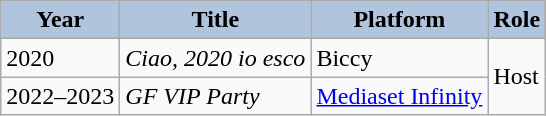<table class="wikitable">
<tr>
<th style="background:#B0C4DE;">Year</th>
<th style="background:#B0C4DE;">Title</th>
<th style="background:#B0C4DE;">Platform</th>
<th style="background:#B0C4DE;">Role</th>
</tr>
<tr>
<td>2020</td>
<td><em>Ciao, 2020 io esco</em></td>
<td>Biccy</td>
<td rowspan="2">Host</td>
</tr>
<tr>
<td>2022–2023</td>
<td><em>GF VIP Party</em></td>
<td><a href='#'>Mediaset Infinity</a></td>
</tr>
</table>
